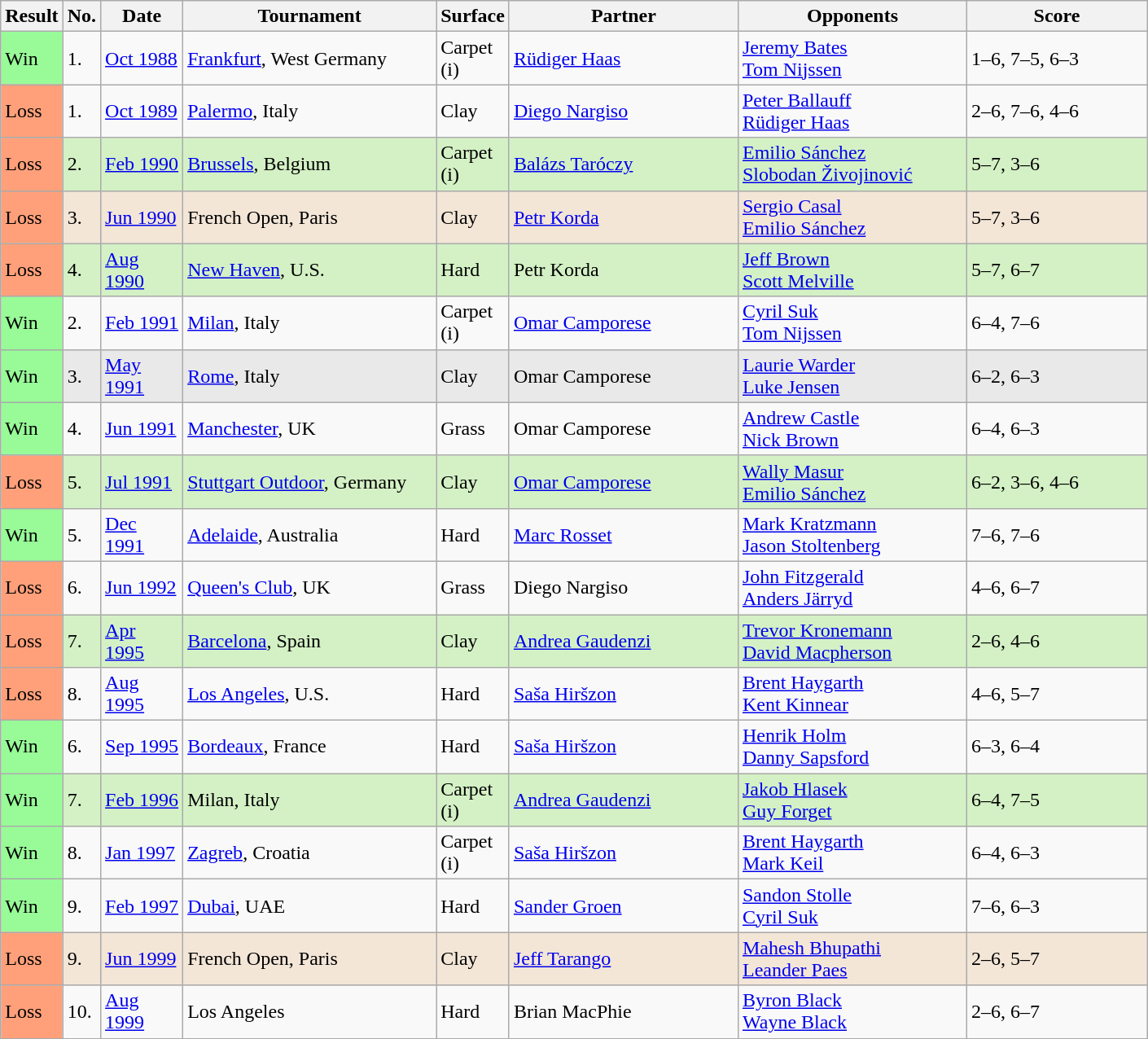<table class="sortable wikitable">
<tr>
<th style="width:40px">Result</th>
<th style="width:20px" class="unsortable">No.</th>
<th style="width:60px">Date</th>
<th style="width:200px">Tournament</th>
<th style="width:50px">Surface</th>
<th style="width:180px">Partner</th>
<th style="width:180px">Opponents</th>
<th style="width:140px" class="unsortable">Score</th>
</tr>
<tr>
<td style="background:#98fb98;">Win</td>
<td>1.</td>
<td><a href='#'>Oct 1988</a></td>
<td><a href='#'>Frankfurt</a>, West Germany</td>
<td>Carpet (i)</td>
<td> <a href='#'>Rüdiger Haas</a></td>
<td> <a href='#'>Jeremy Bates</a><br> <a href='#'>Tom Nijssen</a></td>
<td>1–6, 7–5, 6–3</td>
</tr>
<tr>
<td style="background:#ffa07a;">Loss</td>
<td>1.</td>
<td><a href='#'>Oct 1989</a></td>
<td><a href='#'>Palermo</a>, Italy</td>
<td>Clay</td>
<td> <a href='#'>Diego Nargiso</a></td>
<td> <a href='#'>Peter Ballauff</a><br> <a href='#'>Rüdiger Haas</a></td>
<td>2–6, 7–6, 4–6</td>
</tr>
<tr style="background:#d4f1c5;">
<td style="background:#ffa07a;">Loss</td>
<td>2.</td>
<td><a href='#'>Feb 1990</a></td>
<td><a href='#'>Brussels</a>, Belgium</td>
<td>Carpet (i)</td>
<td> <a href='#'>Balázs Taróczy</a></td>
<td> <a href='#'>Emilio Sánchez</a><br> <a href='#'>Slobodan Živojinović</a></td>
<td>5–7, 3–6</td>
</tr>
<tr style="background:#f3e6d7;">
<td style="background:#ffa07a;">Loss</td>
<td>3.</td>
<td><a href='#'>Jun 1990</a></td>
<td>French Open, Paris</td>
<td>Clay</td>
<td> <a href='#'>Petr Korda</a></td>
<td> <a href='#'>Sergio Casal</a><br> <a href='#'>Emilio Sánchez</a></td>
<td>5–7, 3–6</td>
</tr>
<tr style="background:#d4f1c5;">
<td style="background:#ffa07a;">Loss</td>
<td>4.</td>
<td><a href='#'>Aug 1990</a></td>
<td><a href='#'>New Haven</a>, U.S.</td>
<td>Hard</td>
<td> Petr Korda</td>
<td> <a href='#'>Jeff Brown</a><br> <a href='#'>Scott Melville</a></td>
<td>5–7, 6–7</td>
</tr>
<tr>
<td style="background:#98fb98;">Win</td>
<td>2.</td>
<td><a href='#'>Feb 1991</a></td>
<td><a href='#'>Milan</a>, Italy</td>
<td>Carpet (i)</td>
<td> <a href='#'>Omar Camporese</a></td>
<td> <a href='#'>Cyril Suk</a><br> <a href='#'>Tom Nijssen</a></td>
<td>6–4, 7–6</td>
</tr>
<tr style="background:#e9e9e9;">
<td style="background:#98fb98;">Win</td>
<td>3.</td>
<td><a href='#'>May 1991</a></td>
<td><a href='#'>Rome</a>, Italy</td>
<td>Clay</td>
<td> Omar Camporese</td>
<td> <a href='#'>Laurie Warder</a><br> <a href='#'>Luke Jensen</a></td>
<td>6–2, 6–3</td>
</tr>
<tr>
<td style="background:#98fb98;">Win</td>
<td>4.</td>
<td><a href='#'>Jun 1991</a></td>
<td><a href='#'>Manchester</a>, UK</td>
<td>Grass</td>
<td> Omar Camporese</td>
<td> <a href='#'>Andrew Castle</a><br> <a href='#'>Nick Brown</a></td>
<td>6–4, 6–3</td>
</tr>
<tr style="background:#d4f1c5;">
<td style="background:#ffa07a;">Loss</td>
<td>5.</td>
<td><a href='#'>Jul 1991</a></td>
<td><a href='#'>Stuttgart Outdoor</a>, Germany</td>
<td>Clay</td>
<td> <a href='#'>Omar Camporese</a></td>
<td> <a href='#'>Wally Masur</a><br> <a href='#'>Emilio Sánchez</a></td>
<td>6–2, 3–6, 4–6</td>
</tr>
<tr>
<td style="background:#98fb98;">Win</td>
<td>5.</td>
<td><a href='#'>Dec 1991</a></td>
<td><a href='#'>Adelaide</a>, Australia</td>
<td>Hard</td>
<td> <a href='#'>Marc Rosset</a></td>
<td> <a href='#'>Mark Kratzmann</a><br> <a href='#'>Jason Stoltenberg</a></td>
<td>7–6, 7–6</td>
</tr>
<tr>
<td style="background:#ffa07a;">Loss</td>
<td>6.</td>
<td><a href='#'>Jun 1992</a></td>
<td><a href='#'>Queen's Club</a>, UK</td>
<td>Grass</td>
<td> Diego Nargiso</td>
<td> <a href='#'>John Fitzgerald</a><br> <a href='#'>Anders Järryd</a></td>
<td>4–6, 6–7</td>
</tr>
<tr style="background:#d4f1c5;">
<td style="background:#ffa07a;">Loss</td>
<td>7.</td>
<td><a href='#'>Apr 1995</a></td>
<td><a href='#'>Barcelona</a>, Spain</td>
<td>Clay</td>
<td> <a href='#'>Andrea Gaudenzi</a></td>
<td> <a href='#'>Trevor Kronemann</a><br> <a href='#'>David Macpherson</a></td>
<td>2–6, 4–6</td>
</tr>
<tr>
<td style="background:#ffa07a;">Loss</td>
<td>8.</td>
<td><a href='#'>Aug 1995</a></td>
<td><a href='#'>Los Angeles</a>, U.S.</td>
<td>Hard</td>
<td> <a href='#'>Saša Hiršzon</a></td>
<td> <a href='#'>Brent Haygarth</a><br> <a href='#'>Kent Kinnear</a></td>
<td>4–6, 5–7</td>
</tr>
<tr>
<td style="background:#98fb98;">Win</td>
<td>6.</td>
<td><a href='#'>Sep 1995</a></td>
<td><a href='#'>Bordeaux</a>, France</td>
<td>Hard</td>
<td> <a href='#'>Saša Hiršzon</a></td>
<td> <a href='#'>Henrik Holm</a><br> <a href='#'>Danny Sapsford</a></td>
<td>6–3, 6–4</td>
</tr>
<tr style="background:#d4f1c5;">
<td style="background:#98fb98;">Win</td>
<td>7.</td>
<td><a href='#'>Feb 1996</a></td>
<td>Milan, Italy</td>
<td>Carpet (i)</td>
<td> <a href='#'>Andrea Gaudenzi</a></td>
<td> <a href='#'>Jakob Hlasek</a><br> <a href='#'>Guy Forget</a></td>
<td>6–4, 7–5</td>
</tr>
<tr>
<td style="background:#98fb98;">Win</td>
<td>8.</td>
<td><a href='#'>Jan 1997</a></td>
<td><a href='#'>Zagreb</a>, Croatia</td>
<td>Carpet (i)</td>
<td> <a href='#'>Saša Hiršzon</a></td>
<td> <a href='#'>Brent Haygarth</a><br> <a href='#'>Mark Keil</a></td>
<td>6–4, 6–3</td>
</tr>
<tr>
<td style="background:#98fb98;">Win</td>
<td>9.</td>
<td><a href='#'>Feb 1997</a></td>
<td><a href='#'>Dubai</a>, UAE</td>
<td>Hard</td>
<td> <a href='#'>Sander Groen</a></td>
<td> <a href='#'>Sandon Stolle</a><br> <a href='#'>Cyril Suk</a></td>
<td>7–6, 6–3</td>
</tr>
<tr style="background:#f3e6d7;">
<td style="background:#ffa07a;">Loss</td>
<td>9.</td>
<td><a href='#'>Jun 1999</a></td>
<td>French Open, Paris</td>
<td>Clay</td>
<td> <a href='#'>Jeff Tarango</a></td>
<td> <a href='#'>Mahesh Bhupathi</a><br> <a href='#'>Leander Paes</a></td>
<td>2–6, 5–7</td>
</tr>
<tr>
<td style="background:#ffa07a;">Loss</td>
<td>10.</td>
<td><a href='#'>Aug 1999</a></td>
<td>Los Angeles</td>
<td>Hard</td>
<td> Brian MacPhie</td>
<td> <a href='#'>Byron Black</a><br> <a href='#'>Wayne Black</a></td>
<td>2–6, 6–7</td>
</tr>
</table>
